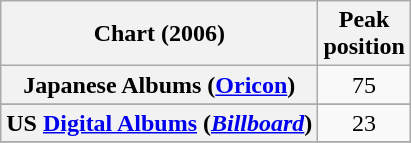<table class="wikitable sortable plainrowheaders">
<tr>
<th scope="col">Chart (2006)</th>
<th scope="col">Peak<br>position</th>
</tr>
<tr>
<th scope="row">Japanese Albums (<a href='#'>Oricon</a>)</th>
<td style="text-align:center;">75</td>
</tr>
<tr>
</tr>
<tr>
<th scope="row">US <a href='#'>Digital Albums</a> (<em><a href='#'>Billboard</a></em>)</th>
<td style="text-align:center;">23</td>
</tr>
<tr>
</tr>
</table>
